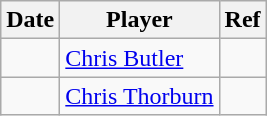<table class="wikitable">
<tr>
<th>Date</th>
<th>Player</th>
<th>Ref</th>
</tr>
<tr>
<td></td>
<td><a href='#'>Chris Butler</a></td>
<td></td>
</tr>
<tr>
<td></td>
<td><a href='#'>Chris Thorburn</a></td>
<td></td>
</tr>
</table>
